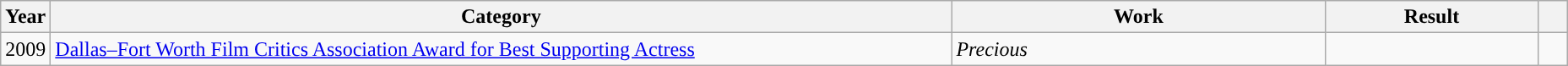<table class="wikitable">
<tr>
<th scope="col" style="width:1em;">Year</th>
<th scope="col" style="width:44em;">Category</th>
<th scope="col" style="width:18em;">Work</th>
<th scope="col" style="width:10em;">Result</th>
<th class="unsortable" style="width:1em;"></th>
</tr>
<tr>
<td>2009</td>
<td><a href='#'>Dallas–Fort Worth Film Critics Association Award for Best Supporting Actress</a></td>
<td><em>Precious</em></td>
<td></td>
<td></td>
</tr>
</table>
